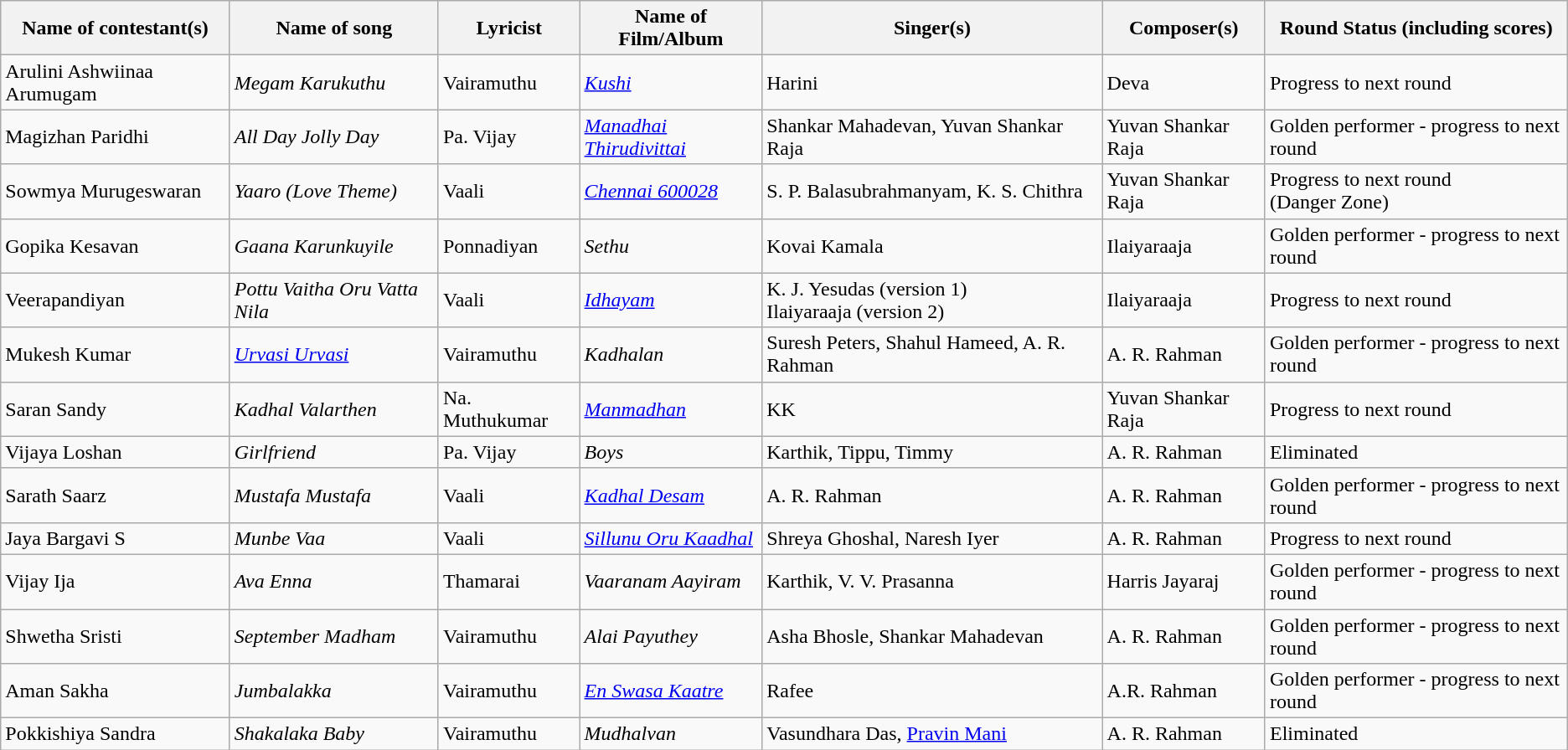<table class="wikitable">
<tr>
<th>Name of contestant(s)</th>
<th>Name of song</th>
<th>Lyricist</th>
<th>Name of Film/Album</th>
<th>Singer(s)</th>
<th>Composer(s)</th>
<th>Round Status (including scores)</th>
</tr>
<tr>
<td>Arulini Ashwiinaa Arumugam</td>
<td><em>Megam Karukuthu</em></td>
<td>Vairamuthu</td>
<td><a href='#'><em>Kushi</em></a></td>
<td>Harini</td>
<td>Deva</td>
<td>Progress to next round</td>
</tr>
<tr>
<td>Magizhan Paridhi</td>
<td><em>All Day Jolly Day</em></td>
<td>Pa. Vijay</td>
<td><a href='#'><em>Manadhai Thirudivittai</em></a></td>
<td>Shankar Mahadevan, Yuvan Shankar Raja</td>
<td>Yuvan Shankar Raja</td>
<td>Golden performer - progress to next round</td>
</tr>
<tr>
<td>Sowmya Murugeswaran</td>
<td><em>Yaaro (Love Theme)</em></td>
<td>Vaali</td>
<td><a href='#'><em>Chennai 600028</em></a></td>
<td>S. P. Balasubrahmanyam, K. S. Chithra</td>
<td>Yuvan Shankar Raja</td>
<td>Progress to next round<br>(Danger Zone)</td>
</tr>
<tr>
<td>Gopika Kesavan</td>
<td><em>Gaana Karunkuyile</em></td>
<td>Ponnadiyan</td>
<td><em>Sethu</em></td>
<td>Kovai Kamala</td>
<td>Ilaiyaraaja</td>
<td>Golden performer - progress to next round</td>
</tr>
<tr>
<td>Veerapandiyan</td>
<td><em>Pottu Vaitha Oru Vatta Nila</em></td>
<td>Vaali</td>
<td><a href='#'><em>Idhayam</em></a></td>
<td>K. J. Yesudas (version 1)<br>Ilaiyaraaja (version 2)</td>
<td>Ilaiyaraaja</td>
<td>Progress to next round</td>
</tr>
<tr>
<td>Mukesh Kumar</td>
<td><em><a href='#'>Urvasi Urvasi</a></em></td>
<td>Vairamuthu</td>
<td><em>Kadhalan</em></td>
<td>Suresh Peters, Shahul Hameed, A. R. Rahman</td>
<td>A. R. Rahman</td>
<td>Golden performer - progress to next round</td>
</tr>
<tr>
<td>Saran Sandy</td>
<td><em>Kadhal Valarthen</em></td>
<td>Na. Muthukumar</td>
<td><a href='#'><em>Manmadhan</em></a></td>
<td>KK</td>
<td>Yuvan Shankar Raja</td>
<td>Progress to next round</td>
</tr>
<tr>
<td>Vijaya Loshan</td>
<td><em>Girlfriend</em></td>
<td>Pa. Vijay</td>
<td><em>Boys</em></td>
<td>Karthik, Tippu, Timmy</td>
<td>A. R. Rahman</td>
<td>Eliminated</td>
</tr>
<tr>
<td>Sarath Saarz</td>
<td><em>Mustafa Mustafa</em></td>
<td>Vaali</td>
<td><a href='#'><em>Kadhal Desam</em></a></td>
<td>A. R. Rahman</td>
<td>A. R. Rahman</td>
<td>Golden performer - progress to next round</td>
</tr>
<tr>
<td>Jaya Bargavi S</td>
<td><em>Munbe Vaa</em></td>
<td>Vaali</td>
<td><a href='#'><em>Sillunu Oru Kaadhal</em></a></td>
<td>Shreya Ghoshal, Naresh Iyer</td>
<td>A. R. Rahman</td>
<td>Progress to next round</td>
</tr>
<tr>
<td>Vijay Ija</td>
<td><em>Ava Enna</em></td>
<td>Thamarai</td>
<td><em>Vaaranam Aayiram</em></td>
<td>Karthik, V. V. Prasanna</td>
<td>Harris Jayaraj</td>
<td>Golden performer - progress to next round</td>
</tr>
<tr>
<td>Shwetha Sristi</td>
<td><em>September Madham</em></td>
<td>Vairamuthu</td>
<td><em>Alai Payuthey</em></td>
<td>Asha Bhosle, Shankar Mahadevan</td>
<td>A. R. Rahman</td>
<td>Golden performer - progress to next round</td>
</tr>
<tr>
<td>Aman Sakha</td>
<td><em>Jumbalakka</em></td>
<td>Vairamuthu</td>
<td><a href='#'><em>En Swasa Kaatre</em></a></td>
<td>Rafee</td>
<td>A.R. Rahman</td>
<td>Golden performer - progress to next round</td>
</tr>
<tr>
<td>Pokkishiya Sandra</td>
<td><em>Shakalaka Baby</em></td>
<td>Vairamuthu</td>
<td><em>Mudhalvan</em></td>
<td>Vasundhara Das, <a href='#'>Pravin Mani</a></td>
<td>A. R. Rahman</td>
<td>Eliminated</td>
</tr>
</table>
